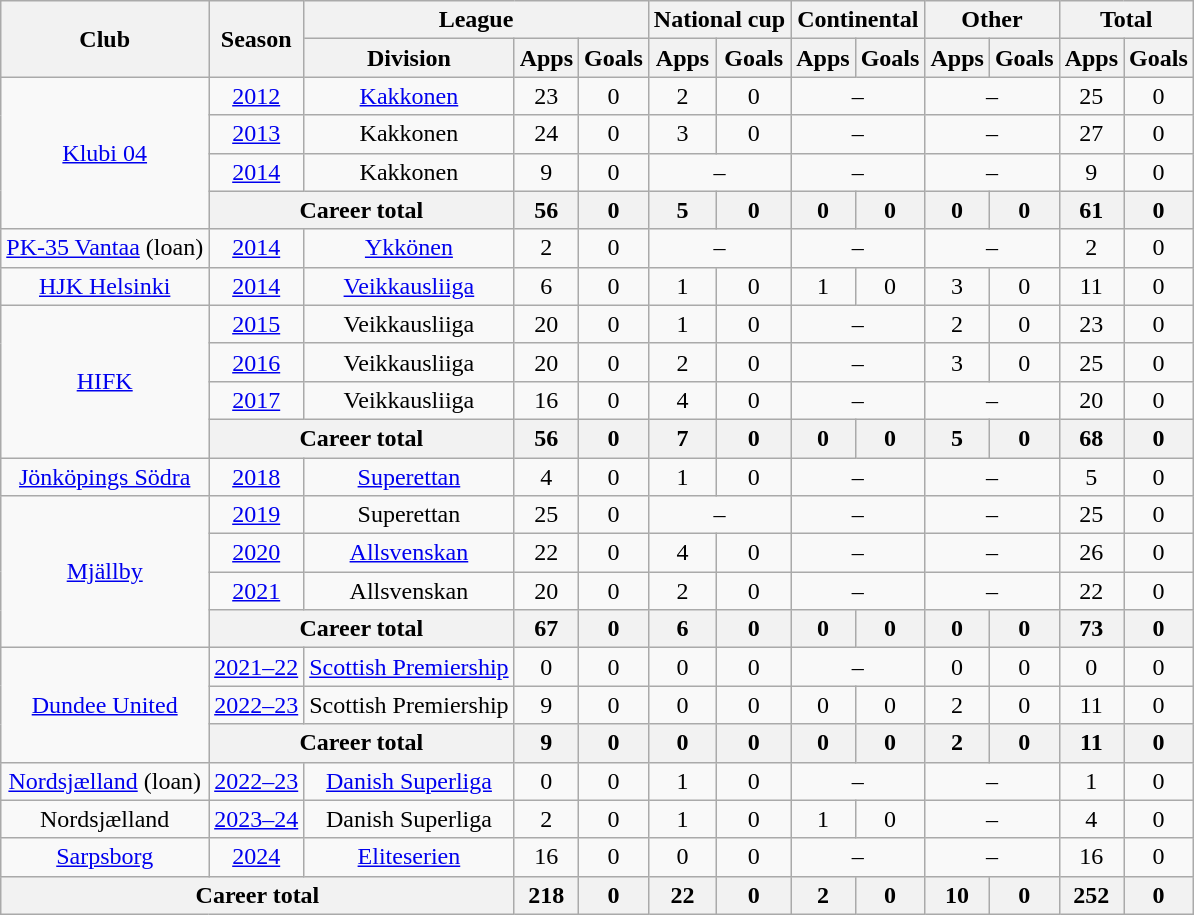<table class="wikitable" style="text-align:center">
<tr>
<th rowspan="2">Club</th>
<th rowspan="2">Season</th>
<th colspan="3">League</th>
<th colspan="2">National cup</th>
<th colspan="2">Continental</th>
<th colspan="2">Other</th>
<th colspan="2">Total</th>
</tr>
<tr>
<th>Division</th>
<th>Apps</th>
<th>Goals</th>
<th>Apps</th>
<th>Goals</th>
<th>Apps</th>
<th>Goals</th>
<th>Apps</th>
<th>Goals</th>
<th>Apps</th>
<th>Goals</th>
</tr>
<tr>
<td rowspan="4"><a href='#'>Klubi 04</a></td>
<td><a href='#'>2012</a></td>
<td><a href='#'>Kakkonen</a></td>
<td>23</td>
<td>0</td>
<td>2</td>
<td>0</td>
<td colspan="2">–</td>
<td colspan="2">–</td>
<td>25</td>
<td>0</td>
</tr>
<tr>
<td><a href='#'>2013</a></td>
<td>Kakkonen</td>
<td>24</td>
<td>0</td>
<td>3</td>
<td>0</td>
<td colspan="2">–</td>
<td colspan="2">–</td>
<td>27</td>
<td>0</td>
</tr>
<tr>
<td><a href='#'>2014</a></td>
<td>Kakkonen</td>
<td>9</td>
<td>0</td>
<td colspan="2">–</td>
<td colspan="2">–</td>
<td colspan="2">–</td>
<td>9</td>
<td>0</td>
</tr>
<tr>
<th colspan="2">Career total</th>
<th>56</th>
<th>0</th>
<th>5</th>
<th>0</th>
<th>0</th>
<th>0</th>
<th>0</th>
<th>0</th>
<th>61</th>
<th>0</th>
</tr>
<tr>
<td><a href='#'>PK-35 Vantaa</a> (loan)</td>
<td><a href='#'>2014</a></td>
<td><a href='#'>Ykkönen</a></td>
<td>2</td>
<td>0</td>
<td colspan="2">–</td>
<td colspan="2">–</td>
<td colspan="2">–</td>
<td>2</td>
<td>0</td>
</tr>
<tr>
<td><a href='#'>HJK Helsinki</a></td>
<td><a href='#'>2014</a></td>
<td><a href='#'>Veikkausliiga</a></td>
<td>6</td>
<td>0</td>
<td>1</td>
<td>0</td>
<td>1</td>
<td>0</td>
<td>3</td>
<td>0</td>
<td>11</td>
<td>0</td>
</tr>
<tr>
<td rowspan="4"><a href='#'>HIFK</a></td>
<td><a href='#'>2015</a></td>
<td>Veikkausliiga</td>
<td>20</td>
<td>0</td>
<td>1</td>
<td>0</td>
<td colspan="2">–</td>
<td>2</td>
<td>0</td>
<td>23</td>
<td>0</td>
</tr>
<tr>
<td><a href='#'>2016</a></td>
<td>Veikkausliiga</td>
<td>20</td>
<td>0</td>
<td>2</td>
<td>0</td>
<td colspan="2">–</td>
<td>3</td>
<td>0</td>
<td>25</td>
<td>0</td>
</tr>
<tr>
<td><a href='#'>2017</a></td>
<td>Veikkausliiga</td>
<td>16</td>
<td>0</td>
<td>4</td>
<td>0</td>
<td colspan="2">–</td>
<td colspan="2">–</td>
<td>20</td>
<td>0</td>
</tr>
<tr>
<th colspan="2">Career total</th>
<th>56</th>
<th>0</th>
<th>7</th>
<th>0</th>
<th>0</th>
<th>0</th>
<th>5</th>
<th>0</th>
<th>68</th>
<th>0</th>
</tr>
<tr>
<td><a href='#'>Jönköpings Södra</a></td>
<td><a href='#'>2018</a></td>
<td><a href='#'>Superettan</a></td>
<td>4</td>
<td>0</td>
<td>1</td>
<td>0</td>
<td colspan="2">–</td>
<td colspan="2">–</td>
<td>5</td>
<td>0</td>
</tr>
<tr>
<td rowspan="4"><a href='#'>Mjällby</a></td>
<td><a href='#'>2019</a></td>
<td>Superettan</td>
<td>25</td>
<td>0</td>
<td colspan="2">–</td>
<td colspan="2">–</td>
<td colspan="2">–</td>
<td>25</td>
<td>0</td>
</tr>
<tr>
<td><a href='#'>2020</a></td>
<td><a href='#'>Allsvenskan</a></td>
<td>22</td>
<td>0</td>
<td>4</td>
<td>0</td>
<td colspan="2">–</td>
<td colspan="2">–</td>
<td>26</td>
<td>0</td>
</tr>
<tr>
<td><a href='#'>2021</a></td>
<td>Allsvenskan</td>
<td>20</td>
<td>0</td>
<td>2</td>
<td>0</td>
<td colspan="2">–</td>
<td colspan="2">–</td>
<td>22</td>
<td>0</td>
</tr>
<tr>
<th colspan="2">Career total</th>
<th>67</th>
<th>0</th>
<th>6</th>
<th>0</th>
<th>0</th>
<th>0</th>
<th>0</th>
<th>0</th>
<th>73</th>
<th>0</th>
</tr>
<tr>
<td rowspan="3"><a href='#'>Dundee United</a></td>
<td><a href='#'>2021–22</a></td>
<td><a href='#'>Scottish Premiership</a></td>
<td>0</td>
<td>0</td>
<td>0</td>
<td>0</td>
<td colspan="2">–</td>
<td>0</td>
<td>0</td>
<td>0</td>
<td>0</td>
</tr>
<tr>
<td><a href='#'>2022–23</a></td>
<td>Scottish Premiership</td>
<td>9</td>
<td>0</td>
<td>0</td>
<td>0</td>
<td>0</td>
<td>0</td>
<td>2</td>
<td>0</td>
<td>11</td>
<td>0</td>
</tr>
<tr>
<th colspan="2">Career total</th>
<th>9</th>
<th>0</th>
<th>0</th>
<th>0</th>
<th>0</th>
<th>0</th>
<th>2</th>
<th>0</th>
<th>11</th>
<th>0</th>
</tr>
<tr>
<td><a href='#'>Nordsjælland</a> (loan)</td>
<td><a href='#'>2022–23</a></td>
<td><a href='#'>Danish Superliga</a></td>
<td>0</td>
<td>0</td>
<td>1</td>
<td>0</td>
<td colspan="2">–</td>
<td colspan="2">–</td>
<td>1</td>
<td>0</td>
</tr>
<tr>
<td>Nordsjælland</td>
<td><a href='#'>2023–24</a></td>
<td>Danish Superliga</td>
<td>2</td>
<td>0</td>
<td>1</td>
<td>0</td>
<td>1</td>
<td>0</td>
<td colspan="2">–</td>
<td>4</td>
<td>0</td>
</tr>
<tr>
<td><a href='#'>Sarpsborg</a></td>
<td><a href='#'>2024</a></td>
<td><a href='#'>Eliteserien</a></td>
<td>16</td>
<td>0</td>
<td>0</td>
<td>0</td>
<td colspan="2">–</td>
<td colspan="2">–</td>
<td>16</td>
<td>0</td>
</tr>
<tr>
<th colspan="3">Career total</th>
<th>218</th>
<th>0</th>
<th>22</th>
<th>0</th>
<th>2</th>
<th>0</th>
<th>10</th>
<th>0</th>
<th>252</th>
<th>0</th>
</tr>
</table>
